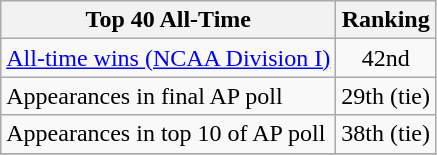<table class="wikitable">
<tr>
<th>Top 40 All-Time</th>
<th>Ranking</th>
</tr>
<tr>
<td><a href='#'>All-time wins (NCAA Division I)</a></td>
<td align="center">42nd</td>
</tr>
<tr>
<td>Appearances in final AP poll</td>
<td align="center">29th (tie)</td>
</tr>
<tr>
<td>Appearances in top 10 of AP poll</td>
<td align="center">38th (tie)</td>
</tr>
<tr>
</tr>
</table>
